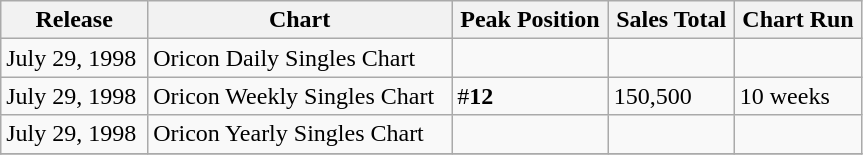<table class="wikitable" width="575px">
<tr>
<th align="left">Release</th>
<th align="left">Chart</th>
<th align="left">Peak Position</th>
<th align="left">Sales Total</th>
<th align="left">Chart Run</th>
</tr>
<tr>
<td align="left">July 29, 1998</td>
<td align="left">Oricon Daily Singles Chart</td>
<td align="left"></td>
<td align="left"></td>
<td align="left"></td>
</tr>
<tr>
<td align="left">July 29, 1998</td>
<td align="left">Oricon Weekly Singles Chart</td>
<td align="left">#<strong>12</strong></td>
<td align="left">150,500</td>
<td align="left">10 weeks</td>
</tr>
<tr>
<td align="left">July 29, 1998</td>
<td align="left">Oricon Yearly Singles Chart</td>
<td align="left"></td>
<td align="left"></td>
<td align="left"></td>
</tr>
<tr>
</tr>
</table>
